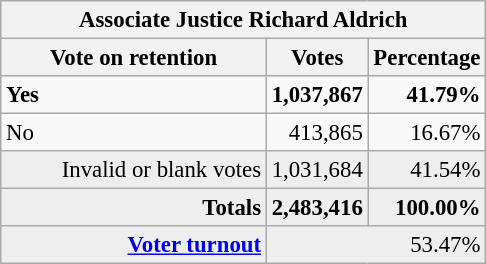<table class="wikitable" style="font-size: 95%;">
<tr style="background-color:#E9E9E9">
<th colspan="3">Associate Justice Richard Aldrich</th>
</tr>
<tr bgcolor="#EEEEEE" align="center">
<th style="width: 170px">Vote on retention</th>
<th style="width: 50px">Votes</th>
<th style="width: 40px">Percentage</th>
</tr>
<tr>
<td><strong>Yes</strong></td>
<td align="right"><strong>1,037,867</strong></td>
<td align="right"><strong>41.79%</strong></td>
</tr>
<tr>
<td>No</td>
<td align="right">413,865</td>
<td align="right">16.67%</td>
</tr>
<tr bgcolor="#EEEEEE">
<td align="right">Invalid or blank votes</td>
<td align="right">1,031,684</td>
<td align="right">41.54%</td>
</tr>
<tr bgcolor="#EEEEEE">
<td align="right"><strong>Totals</strong></td>
<td align="right"><strong>2,483,416</strong></td>
<td align="right"><strong>100.00%</strong></td>
</tr>
<tr bgcolor="#EEEEEE">
<td align="right"><strong><a href='#'>Voter turnout</a></strong></td>
<td colspan="2" align="right">53.47%</td>
</tr>
</table>
